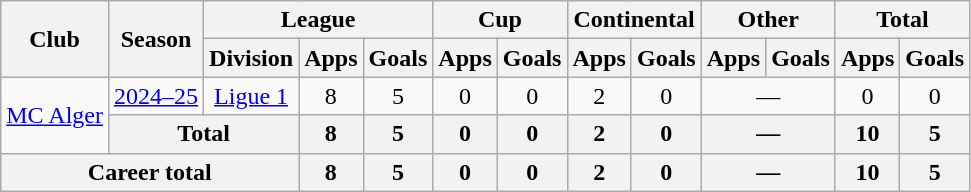<table class="wikitable" style="text-align: center">
<tr>
<th rowspan="2">Club</th>
<th rowspan="2">Season</th>
<th colspan="3">League</th>
<th colspan="2">Cup</th>
<th colspan="2">Continental</th>
<th colspan="2">Other</th>
<th colspan="2">Total</th>
</tr>
<tr>
<th>Division</th>
<th>Apps</th>
<th>Goals</th>
<th>Apps</th>
<th>Goals</th>
<th>Apps</th>
<th>Goals</th>
<th>Apps</th>
<th>Goals</th>
<th>Apps</th>
<th>Goals</th>
</tr>
<tr>
<td rowspan="2"><a href='#'>MC Alger</a></td>
<td><a href='#'>2024–25</a></td>
<td><a href='#'>Ligue 1</a></td>
<td>8</td>
<td>5</td>
<td>0</td>
<td>0</td>
<td>2</td>
<td>0</td>
<td colspan=2>—</td>
<td>0</td>
<td>0</td>
</tr>
<tr>
<th colspan="2">Total</th>
<th>8</th>
<th>5</th>
<th>0</th>
<th>0</th>
<th>2</th>
<th>0</th>
<th colspan=2>—</th>
<th>10</th>
<th>5</th>
</tr>
<tr>
<th colspan="3">Career total</th>
<th>8</th>
<th>5</th>
<th>0</th>
<th>0</th>
<th>2</th>
<th>0</th>
<th colspan=2>—</th>
<th>10</th>
<th>5</th>
</tr>
</table>
